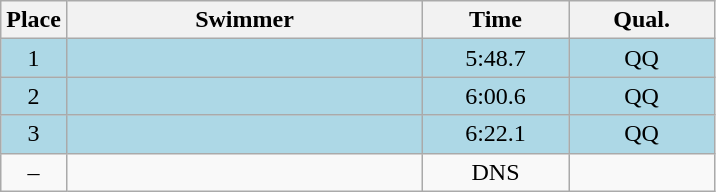<table class=wikitable style="text-align:center">
<tr>
<th>Place</th>
<th width=230>Swimmer</th>
<th width=90>Time</th>
<th width=90>Qual.</th>
</tr>
<tr bgcolor=lightblue>
<td>1</td>
<td align=left></td>
<td>5:48.7</td>
<td>QQ</td>
</tr>
<tr bgcolor=lightblue>
<td>2</td>
<td align=left></td>
<td>6:00.6</td>
<td>QQ</td>
</tr>
<tr bgcolor=lightblue>
<td>3</td>
<td align=left></td>
<td>6:22.1</td>
<td>QQ</td>
</tr>
<tr>
<td>–</td>
<td align=left></td>
<td>DNS</td>
<td></td>
</tr>
</table>
